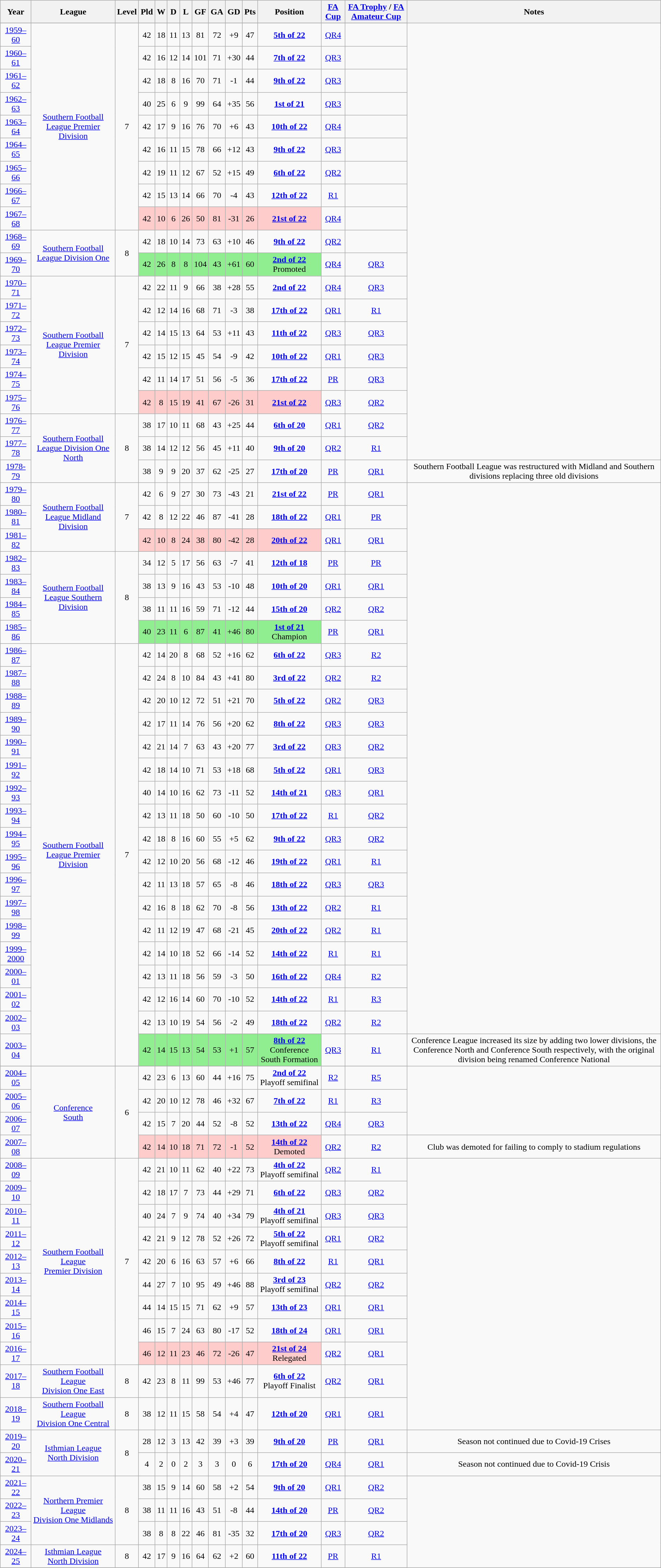<table class="wikitable">
<tr>
<th rowspan=1>Year</th>
<th rowspan=1>League</th>
<th rowspan=1>Level</th>
<th rowspan=1>Pld</th>
<th rowspan=1>W</th>
<th rowspan=1>D</th>
<th rowspan=1>L</th>
<th rowspan=1>GF</th>
<th rowspan=1>GA</th>
<th rowspan=1>GD</th>
<th rowspan=1>Pts</th>
<th rowspan=1>Position</th>
<th rowspan=1><a href='#'>FA Cup</a></th>
<th rowspan=1><a href='#'>FA Trophy</a> / <a href='#'>FA Amateur Cup</a></th>
<th rowspan=1>Notes</th>
</tr>
<tr>
</tr>
<tr align="center">
<td><a href='#'>1959–60</a></td>
<td rowspan=9><a href='#'> Southern Football League Premier Division</a></td>
<td rowspan=9>7</td>
<td>42</td>
<td>18</td>
<td>11</td>
<td>13</td>
<td>81</td>
<td>72</td>
<td>+9</td>
<td>47</td>
<td><strong><a href='#'>5th of 22</a></strong></td>
<td bgcolor=><a href='#'>QR4</a></td>
<td bgcolor=></td>
</tr>
<tr align="center">
<td><a href='#'>1960–61</a></td>
<td>42</td>
<td>16</td>
<td>12</td>
<td>14</td>
<td>101</td>
<td>71</td>
<td>+30</td>
<td>44</td>
<td><strong><a href='#'>7th of 22</a></strong></td>
<td bgcolor=><a href='#'>QR3</a></td>
<td bgcolor=></td>
</tr>
<tr align="center">
<td><a href='#'>1961–62</a></td>
<td>42</td>
<td>18</td>
<td>8</td>
<td>16</td>
<td>70</td>
<td>71</td>
<td>-1</td>
<td>44</td>
<td><strong><a href='#'>9th of 22</a></strong></td>
<td bgcolor=><a href='#'>QR3</a></td>
<td bgcolor=></td>
</tr>
<tr align="center">
<td><a href='#'>1962–63</a></td>
<td>40</td>
<td>25</td>
<td>6</td>
<td>9</td>
<td>99</td>
<td>64</td>
<td>+35</td>
<td>56</td>
<td><strong><a href='#'>1st of 21</a></strong></td>
<td bgcolor=><a href='#'>QR3</a></td>
<td bgcolor=></td>
</tr>
<tr align="center">
<td><a href='#'>1963–64</a></td>
<td>42</td>
<td>17</td>
<td>9</td>
<td>16</td>
<td>76</td>
<td>70</td>
<td>+6</td>
<td>43</td>
<td><strong><a href='#'>10th of 22</a></strong></td>
<td bgcolor=><a href='#'>QR4</a></td>
<td bgcolor=></td>
</tr>
<tr align="center">
<td><a href='#'>1964–65</a></td>
<td>42</td>
<td>16</td>
<td>11</td>
<td>15</td>
<td>78</td>
<td>66</td>
<td>+12</td>
<td>43</td>
<td><strong><a href='#'>9th of 22</a></strong></td>
<td bgcolor=><a href='#'>QR3</a></td>
<td bgcolor=></td>
</tr>
<tr align="center">
<td><a href='#'>1965–66</a></td>
<td>42</td>
<td>19</td>
<td>11</td>
<td>12</td>
<td>67</td>
<td>52</td>
<td>+15</td>
<td>49</td>
<td><strong><a href='#'>6th of 22</a></strong></td>
<td bgcolor=><a href='#'>QR2</a></td>
<td bgcolor=></td>
</tr>
<tr align="center">
<td><a href='#'>1966–67</a></td>
<td>42</td>
<td>15</td>
<td>13</td>
<td>14</td>
<td>66</td>
<td>70</td>
<td>-4</td>
<td>43</td>
<td><strong><a href='#'>12th of 22</a></strong></td>
<td bgcolor=><a href='#'>R1</a></td>
<td bgcolor=></td>
</tr>
<tr align="center">
<td><a href='#'>1967–68</a></td>
<td bgcolor="#FFCCCC">42</td>
<td bgcolor="#FFCCCC">10</td>
<td bgcolor="#FFCCCC">6</td>
<td bgcolor="#FFCCCC">26</td>
<td bgcolor="#FFCCCC">50</td>
<td bgcolor="#FFCCCC">81</td>
<td bgcolor="#FFCCCC">-31</td>
<td bgcolor="#FFCCCC">26</td>
<td bgcolor="#FFCCCC"><strong><a href='#'>21st of 22</a></strong></td>
<td bgcolor=><a href='#'>QR4</a></td>
<td bgcolor=></td>
</tr>
<tr align="center">
<td><a href='#'>1968–69</a></td>
<td rowspan=2><a href='#'> Southern Football League Division One</a></td>
<td rowspan=2>8</td>
<td>42</td>
<td>18</td>
<td>10</td>
<td>14</td>
<td>73</td>
<td>63</td>
<td>+10</td>
<td>46</td>
<td><strong><a href='#'>9th of 22</a></strong></td>
<td bgcolor=><a href='#'>QR2</a></td>
<td bgcolor=></td>
</tr>
<tr align="center">
<td><a href='#'>1969–70</a></td>
<td bgcolor=#90EE90>42</td>
<td bgcolor=#90EE90>26</td>
<td bgcolor=#90EE90>8</td>
<td bgcolor=#90EE90>8</td>
<td bgcolor=#90EE90>104</td>
<td bgcolor=#90EE90>43</td>
<td bgcolor=#90EE90>+61</td>
<td bgcolor=#90EE90>60</td>
<td bgcolor=#90EE90><strong><a href='#'>2nd of 22</a></strong><br>Promoted</td>
<td bgcolor=><a href='#'>QR4</a></td>
<td bgcolor=><a href='#'>QR3</a></td>
</tr>
<tr align="center">
<td><a href='#'>1970–71</a></td>
<td rowspan=6><a href='#'> Southern Football League Premier Division</a></td>
<td rowspan=6>7</td>
<td>42</td>
<td>22</td>
<td>11</td>
<td>9</td>
<td>66</td>
<td>38</td>
<td>+28</td>
<td>55</td>
<td><strong><a href='#'>2nd of 22</a></strong></td>
<td bgcolor=><a href='#'>QR4</a></td>
<td bgcolor=><a href='#'>QR3</a></td>
</tr>
<tr align="center">
<td><a href='#'>1971–72</a></td>
<td>42</td>
<td>12</td>
<td>14</td>
<td>16</td>
<td>68</td>
<td>71</td>
<td>-3</td>
<td>38</td>
<td><strong><a href='#'>17th of 22</a></strong></td>
<td bgcolor=><a href='#'>QR1</a></td>
<td bgcolor=><a href='#'>R1</a></td>
</tr>
<tr align="center">
<td><a href='#'>1972–73</a></td>
<td>42</td>
<td>14</td>
<td>15</td>
<td>13</td>
<td>64</td>
<td>53</td>
<td>+11</td>
<td>43</td>
<td><strong><a href='#'>11th of 22</a></strong></td>
<td bgcolor=><a href='#'>QR3</a></td>
<td bgcolor=><a href='#'>QR3</a></td>
</tr>
<tr align="center">
<td><a href='#'>1973–74</a></td>
<td>42</td>
<td>15</td>
<td>12</td>
<td>15</td>
<td>45</td>
<td>54</td>
<td>-9</td>
<td>42</td>
<td><strong><a href='#'>10th of 22</a></strong></td>
<td bgcolor=><a href='#'>QR1</a></td>
<td bgcolor=><a href='#'>QR3</a></td>
</tr>
<tr align="center">
<td><a href='#'>1974–75</a></td>
<td>42</td>
<td>11</td>
<td>14</td>
<td>17</td>
<td>51</td>
<td>56</td>
<td>-5</td>
<td>36</td>
<td><strong><a href='#'>17th of 22</a></strong></td>
<td bgcolor=><a href='#'>PR</a></td>
<td bgcolor=><a href='#'>QR3</a></td>
</tr>
<tr align="center">
<td><a href='#'>1975–76</a></td>
<td bgcolor="#FFCCCC">42</td>
<td bgcolor="#FFCCCC">8</td>
<td bgcolor="#FFCCCC">15</td>
<td bgcolor="#FFCCCC">19</td>
<td bgcolor="#FFCCCC">41</td>
<td bgcolor="#FFCCCC">67</td>
<td bgcolor="#FFCCCC">-26</td>
<td bgcolor="#FFCCCC">31</td>
<td bgcolor="#FFCCCC"><strong><a href='#'>21st of 22</a></strong></td>
<td bgcolor=><a href='#'>QR3</a></td>
<td bgcolor=><a href='#'>QR2</a></td>
</tr>
<tr align="center">
<td><a href='#'>1976–77</a></td>
<td rowspan=3><a href='#'> Southern Football League Division One North</a></td>
<td rowspan=3>8</td>
<td>38</td>
<td>17</td>
<td>10</td>
<td>11</td>
<td>68</td>
<td>43</td>
<td>+25</td>
<td>44</td>
<td><strong><a href='#'>6th of 20</a></strong></td>
<td bgcolor=><a href='#'>QR1</a></td>
<td bgcolor=><a href='#'>QR2</a></td>
</tr>
<tr align="center">
<td><a href='#'>1977–78</a></td>
<td>38</td>
<td>14</td>
<td>12</td>
<td>12</td>
<td>56</td>
<td>45</td>
<td>+11</td>
<td>40</td>
<td><strong><a href='#'>9th of 20</a></strong></td>
<td bgcolor=><a href='#'>QR2</a></td>
<td bgcolor=><a href='#'>R1</a></td>
</tr>
<tr align="center">
<td><a href='#'>1978-79</a></td>
<td>38</td>
<td>9</td>
<td>9</td>
<td>20</td>
<td>37</td>
<td>62</td>
<td>-25</td>
<td>27</td>
<td><strong><a href='#'>17th of 20</a></strong></td>
<td bgcolor=><a href='#'>PR</a></td>
<td bgcolor=><a href='#'>QR1</a></td>
<td>Southern Football League was restructured with Midland and Southern divisions replacing three old divisions</td>
</tr>
<tr align="center">
<td><a href='#'>1979–80</a></td>
<td rowspan=3><a href='#'> Southern Football League Midland Division</a></td>
<td rowspan=3>7</td>
<td>42</td>
<td>6</td>
<td>9</td>
<td>27</td>
<td>30</td>
<td>73</td>
<td>-43</td>
<td>21</td>
<td><strong><a href='#'>21st of 22</a></strong></td>
<td bgcolor=><a href='#'>PR</a></td>
<td bgcolor=><a href='#'>QR1</a></td>
</tr>
<tr align="center">
<td><a href='#'>1980–81</a></td>
<td>42</td>
<td>8</td>
<td>12</td>
<td>22</td>
<td>46</td>
<td>87</td>
<td>-41</td>
<td>28</td>
<td><strong><a href='#'>18th of 22</a></strong></td>
<td bgcolor=><a href='#'>QR1</a></td>
<td bgcolor=><a href='#'>PR</a></td>
</tr>
<tr align="center">
<td><a href='#'>1981–82</a></td>
<td bgcolor="#FFCCCC">42</td>
<td bgcolor="#FFCCCC">10</td>
<td bgcolor="#FFCCCC">8</td>
<td bgcolor="#FFCCCC">24</td>
<td bgcolor="#FFCCCC">38</td>
<td bgcolor="#FFCCCC">80</td>
<td bgcolor="#FFCCCC">-42</td>
<td bgcolor="#FFCCCC">28</td>
<td bgcolor="#FFCCCC"><strong><a href='#'>20th of 22</a></strong></td>
<td><a href='#'>QR1</a></td>
<td><a href='#'>QR1</a></td>
</tr>
<tr align="center">
<td><a href='#'>1982–83</a></td>
<td rowspan=4><a href='#'> Southern Football League Southern Division</a></td>
<td rowspan=4>8</td>
<td>34</td>
<td>12</td>
<td>5</td>
<td>17</td>
<td>56</td>
<td>63</td>
<td>-7</td>
<td>41</td>
<td><strong><a href='#'>12th of 18</a></strong></td>
<td bgcolor=><a href='#'>PR</a></td>
<td bgcolor=><a href='#'>PR</a></td>
</tr>
<tr align="center">
<td><a href='#'>1983–84</a></td>
<td>38</td>
<td>13</td>
<td>9</td>
<td>16</td>
<td>43</td>
<td>53</td>
<td>-10</td>
<td>48</td>
<td><strong><a href='#'>10th of 20</a></strong></td>
<td bgcolor=><a href='#'>QR1</a></td>
<td bgcolor=><a href='#'>QR1</a></td>
</tr>
<tr align="center">
<td><a href='#'>1984–85</a></td>
<td>38</td>
<td>11</td>
<td>11</td>
<td>16</td>
<td>59</td>
<td>71</td>
<td>-12</td>
<td>44</td>
<td><strong><a href='#'>15th of 20</a></strong></td>
<td bgcolor=><a href='#'>QR2</a></td>
<td bgcolor=><a href='#'>QR2</a></td>
</tr>
<tr align="center">
<td><a href='#'>1985–86</a></td>
<td bgcolor=#90EE90>40</td>
<td bgcolor=#90EE90>23</td>
<td bgcolor=#90EE90>11</td>
<td bgcolor=#90EE90>6</td>
<td bgcolor=#90EE90>87</td>
<td bgcolor=#90EE90>41</td>
<td bgcolor=#90EE90>+46</td>
<td bgcolor=#90EE90>80</td>
<td bgcolor=#90EE90><strong><a href='#'>1st of 21</a></strong><br>Champion</td>
<td bgcolor=><a href='#'>PR</a></td>
<td bgcolor=><a href='#'>QR1</a></td>
</tr>
<tr align="center">
<td><a href='#'>1986–87</a></td>
<td rowspan=18><a href='#'> Southern Football League Premier Division</a></td>
<td rowspan=18>7</td>
<td>42</td>
<td>14</td>
<td>20</td>
<td>8</td>
<td>68</td>
<td>52</td>
<td>+16</td>
<td>62</td>
<td><strong><a href='#'>6th of 22</a></strong></td>
<td bgcolor=><a href='#'>QR3</a></td>
<td bgcolor=><a href='#'>R2</a></td>
</tr>
<tr align="center">
<td><a href='#'>1987–88</a></td>
<td>42</td>
<td>24</td>
<td>8</td>
<td>10</td>
<td>84</td>
<td>43</td>
<td>+41</td>
<td>80</td>
<td><strong><a href='#'>3rd of 22</a></strong></td>
<td bgcolor=><a href='#'>QR2</a></td>
<td bgcolor=><a href='#'>R2</a></td>
</tr>
<tr align="center">
<td><a href='#'>1988–89</a></td>
<td>42</td>
<td>20</td>
<td>10</td>
<td>12</td>
<td>72</td>
<td>51</td>
<td>+21</td>
<td>70</td>
<td><strong><a href='#'>5th of 22</a></strong></td>
<td bgcolor=><a href='#'>QR2</a></td>
<td bgcolor=><a href='#'>QR3</a></td>
</tr>
<tr align="center">
<td><a href='#'>1989–90</a></td>
<td>42</td>
<td>17</td>
<td>11</td>
<td>14</td>
<td>76</td>
<td>56</td>
<td>+20</td>
<td>62</td>
<td><strong><a href='#'>8th of 22</a></strong></td>
<td bgcolor=><a href='#'>QR3</a></td>
<td bgcolor=><a href='#'>QR3</a></td>
</tr>
<tr align="center">
<td><a href='#'>1990–91</a></td>
<td>42</td>
<td>21</td>
<td>14</td>
<td>7</td>
<td>63</td>
<td>43</td>
<td>+20</td>
<td>77</td>
<td><strong><a href='#'>3rd of 22</a></strong></td>
<td bgcolor=><a href='#'>QR3</a></td>
<td bgcolor=><a href='#'>QR2</a></td>
</tr>
<tr align="center">
<td><a href='#'>1991–92</a></td>
<td>42</td>
<td>18</td>
<td>14</td>
<td>10</td>
<td>71</td>
<td>53</td>
<td>+18</td>
<td>68</td>
<td><strong><a href='#'>5th of 22</a></strong></td>
<td bgcolor=><a href='#'>QR1</a></td>
<td bgcolor=><a href='#'>QR3</a></td>
</tr>
<tr align="center">
<td><a href='#'>1992–93</a></td>
<td>40</td>
<td>14</td>
<td>10</td>
<td>16</td>
<td>62</td>
<td>73</td>
<td>-11</td>
<td>52</td>
<td><strong><a href='#'>14th of 21</a></strong></td>
<td bgcolor=><a href='#'>QR3</a></td>
<td bgcolor=><a href='#'>QR1</a></td>
</tr>
<tr align="center">
<td><a href='#'>1993–94</a></td>
<td>42</td>
<td>13</td>
<td>11</td>
<td>18</td>
<td>50</td>
<td>60</td>
<td>-10</td>
<td>50</td>
<td><strong><a href='#'>17th of 22</a></strong></td>
<td bgcolor=><a href='#'>R1</a></td>
<td bgcolor=><a href='#'>QR2</a></td>
</tr>
<tr align="center">
<td><a href='#'>1994–95</a></td>
<td>42</td>
<td>18</td>
<td>8</td>
<td>16</td>
<td>60</td>
<td>55</td>
<td>+5</td>
<td>62</td>
<td><strong><a href='#'>9th of 22</a></strong></td>
<td bgcolor=><a href='#'>QR3</a></td>
<td bgcolor=><a href='#'>QR2</a></td>
</tr>
<tr align="center">
<td><a href='#'>1995–96</a></td>
<td>42</td>
<td>12</td>
<td>10</td>
<td>20</td>
<td>56</td>
<td>68</td>
<td>-12</td>
<td>46</td>
<td><strong><a href='#'>19th of 22</a></strong></td>
<td bgcolor=><a href='#'>QR1</a></td>
<td bgcolor=><a href='#'>R1</a></td>
</tr>
<tr align="center">
<td><a href='#'>1996–97</a></td>
<td>42</td>
<td>11</td>
<td>13</td>
<td>18</td>
<td>57</td>
<td>65</td>
<td>-8</td>
<td>46</td>
<td><strong><a href='#'>18th of 22</a></strong></td>
<td bgcolor=><a href='#'>QR3</a></td>
<td bgcolor=><a href='#'>QR3</a></td>
</tr>
<tr align="center">
<td><a href='#'>1997–98</a></td>
<td>42</td>
<td>16</td>
<td>8</td>
<td>18</td>
<td>62</td>
<td>70</td>
<td>-8</td>
<td>56</td>
<td><strong><a href='#'>13th of 22</a></strong></td>
<td bgcolor=><a href='#'>QR2</a></td>
<td bgcolor=><a href='#'>R1</a></td>
</tr>
<tr align="center">
<td><a href='#'>1998–99</a></td>
<td>42</td>
<td>11</td>
<td>12</td>
<td>19</td>
<td>47</td>
<td>68</td>
<td>-21</td>
<td>45</td>
<td><strong><a href='#'>20th of 22</a></strong></td>
<td bgcolor=><a href='#'>QR2</a></td>
<td bgcolor=><a href='#'>R1</a></td>
</tr>
<tr align="center">
<td><a href='#'>1999–2000</a></td>
<td>42</td>
<td>14</td>
<td>10</td>
<td>18</td>
<td>52</td>
<td>66</td>
<td>-14</td>
<td>52</td>
<td><strong><a href='#'>14th of 22</a></strong></td>
<td bgcolor=><a href='#'>R1</a></td>
<td bgcolor=><a href='#'>R1</a></td>
</tr>
<tr align="center">
<td><a href='#'>2000–01</a></td>
<td>42</td>
<td>13</td>
<td>11</td>
<td>18</td>
<td>56</td>
<td>59</td>
<td>-3</td>
<td>50</td>
<td><strong><a href='#'>16th of 22</a></strong></td>
<td bgcolor=><a href='#'>QR4</a></td>
<td bgcolor=><a href='#'>R2</a></td>
</tr>
<tr align="center">
<td><a href='#'>2001–02</a></td>
<td>42</td>
<td>12</td>
<td>16</td>
<td>14</td>
<td>60</td>
<td>70</td>
<td>-10</td>
<td>52</td>
<td><strong><a href='#'>14th of 22</a></strong></td>
<td bgcolor=><a href='#'>R1</a></td>
<td bgcolor=><a href='#'>R3</a></td>
</tr>
<tr align="center">
<td><a href='#'>2002–03</a></td>
<td>42</td>
<td>13</td>
<td>10</td>
<td>19</td>
<td>54</td>
<td>56</td>
<td>-2</td>
<td>49</td>
<td><strong><a href='#'>18th of 22</a></strong></td>
<td bgcolor=><a href='#'>QR2</a></td>
<td bgcolor=><a href='#'>R2</a></td>
</tr>
<tr align="center">
<td><a href='#'>2003–04</a></td>
<td bgcolor=#90EE90>42</td>
<td bgcolor=#90EE90>14</td>
<td bgcolor=#90EE90>15</td>
<td bgcolor=#90EE90>13</td>
<td bgcolor=#90EE90>54</td>
<td bgcolor=#90EE90>53</td>
<td bgcolor=#90EE90>+1</td>
<td bgcolor=#90EE90>57</td>
<td bgcolor=#90EE90><strong><a href='#'>8th of 22</a></strong><br>Conference South Formation</td>
<td><a href='#'>QR3</a></td>
<td bgcolor=><a href='#'>R1</a></td>
<td>Conference League increased its size by adding two lower divisions, the Conference North and Conference South respectively, with the original division being renamed Conference National</td>
</tr>
<tr>
</tr>
<tr align="center">
<td><a href='#'>2004–05</a></td>
<td rowspan=4><a href='#'>Conference<br>South</a></td>
<td rowspan=4>6</td>
<td>42</td>
<td>23</td>
<td>6</td>
<td>13</td>
<td>60</td>
<td>44</td>
<td>+16</td>
<td>75</td>
<td><strong><a href='#'>2nd of 22</a></strong><br>Playoff semifinal</td>
<td bgcolor=><a href='#'>R2</a></td>
<td bgcolor=><a href='#'>R5</a></td>
</tr>
<tr align="center">
<td><a href='#'>2005–06</a></td>
<td>42</td>
<td>20</td>
<td>10</td>
<td>12</td>
<td>78</td>
<td>46</td>
<td>+32</td>
<td>67</td>
<td><strong><a href='#'>7th of 22</a></strong></td>
<td bgcolor=><a href='#'>R1</a></td>
<td bgcolor=><a href='#'>R3</a></td>
</tr>
<tr align="center">
<td><a href='#'>2006–07</a></td>
<td>42</td>
<td>15</td>
<td>7</td>
<td>20</td>
<td>44</td>
<td>52</td>
<td>-8</td>
<td>52</td>
<td><strong><a href='#'>13th of 22</a></strong></td>
<td><a href='#'>QR4</a></td>
<td><a href='#'>QR3</a></td>
</tr>
<tr align="center">
<td><a href='#'>2007–08</a></td>
<td bgcolor="#FFCCCC">42</td>
<td bgcolor="#FFCCCC">14</td>
<td bgcolor="#FFCCCC">10</td>
<td bgcolor="#FFCCCC">18</td>
<td bgcolor="#FFCCCC">71</td>
<td bgcolor="#FFCCCC">72</td>
<td bgcolor="#FFCCCC">-1</td>
<td bgcolor="#FFCCCC">52</td>
<td bgcolor="#FFCCCC"><strong><a href='#'>14th of 22</a></strong><br>Demoted</td>
<td><a href='#'>QR2</a></td>
<td bgcolor=><a href='#'>R2</a></td>
<td>Club was demoted for failing to comply to stadium regulations</td>
</tr>
<tr align="center">
<td><a href='#'>2008–09</a></td>
<td rowspan=9><a href='#'>Southern Football League<br>Premier Division</a></td>
<td rowspan=9>7</td>
<td>42</td>
<td>21</td>
<td>10</td>
<td>11</td>
<td>62</td>
<td>40</td>
<td>+22</td>
<td>73</td>
<td><strong><a href='#'>4th of 22</a></strong><br>Playoff semifinal</td>
<td><a href='#'>QR2</a></td>
<td bgcolor=><a href='#'>R1</a></td>
</tr>
<tr align="center">
<td><a href='#'>2009–10</a></td>
<td>42</td>
<td>18</td>
<td>17</td>
<td>7</td>
<td>73</td>
<td>44</td>
<td>+29</td>
<td>71</td>
<td><strong><a href='#'>6th of 22</a></strong></td>
<td><a href='#'>QR3</a></td>
<td><a href='#'>QR2</a></td>
</tr>
<tr align="center">
<td><a href='#'>2010–11</a></td>
<td>40</td>
<td>24</td>
<td>7</td>
<td>9</td>
<td>74</td>
<td>40</td>
<td>+34</td>
<td>79</td>
<td><strong><a href='#'>4th of 21</a></strong><br>Playoff semifinal</td>
<td><a href='#'>QR3</a></td>
<td><a href='#'>QR3</a></td>
</tr>
<tr align="center">
<td><a href='#'>2011–12</a></td>
<td>42</td>
<td>21</td>
<td>9</td>
<td>12</td>
<td>78</td>
<td>52</td>
<td>+26</td>
<td>72</td>
<td><strong><a href='#'>5th of 22</a></strong><br>Playoff semifinal</td>
<td><a href='#'>QR1</a></td>
<td><a href='#'>QR2</a></td>
</tr>
<tr align="center">
<td><a href='#'>2012–13</a></td>
<td>42</td>
<td>20</td>
<td>6</td>
<td>16</td>
<td>63</td>
<td>57</td>
<td>+6</td>
<td>66</td>
<td><strong><a href='#'>8th of 22</a></strong></td>
<td bgcolor=><a href='#'>R1</a></td>
<td><a href='#'>QR1</a></td>
</tr>
<tr align="center">
<td><a href='#'>2013–14</a></td>
<td>44</td>
<td>27</td>
<td>7</td>
<td>10</td>
<td>95</td>
<td>49</td>
<td>+46</td>
<td>88</td>
<td><strong><a href='#'>3rd of 23</a></strong><br>Playoff semifinal</td>
<td><a href='#'>QR2</a></td>
<td><a href='#'>QR2</a></td>
</tr>
<tr align="center">
<td><a href='#'>2014–15</a></td>
<td>44</td>
<td>14</td>
<td>15</td>
<td>15</td>
<td>71</td>
<td>62</td>
<td>+9</td>
<td>57</td>
<td><strong><a href='#'>13th of 23</a></strong></td>
<td><a href='#'>QR1</a></td>
<td><a href='#'>QR1</a></td>
</tr>
<tr align="center">
<td><a href='#'>2015–16</a></td>
<td>46</td>
<td>15</td>
<td>7</td>
<td>24</td>
<td>63</td>
<td>80</td>
<td>-17</td>
<td>52</td>
<td><strong><a href='#'>18th of 24</a></strong></td>
<td><a href='#'>QR1</a></td>
<td><a href='#'>QR1</a></td>
</tr>
<tr align="center">
<td><a href='#'>2016–17</a></td>
<td bgcolor="#FFCCCC">46</td>
<td bgcolor="#FFCCCC">12</td>
<td bgcolor="#FFCCCC">11</td>
<td bgcolor="#FFCCCC">23</td>
<td bgcolor="#FFCCCC">46</td>
<td bgcolor="#FFCCCC">72</td>
<td bgcolor="#FFCCCC">-26</td>
<td bgcolor="#FFCCCC">47</td>
<td bgcolor="#FFCCCC"><strong><a href='#'>21st of 24</a></strong><br>Relegated</td>
<td><a href='#'>QR2</a></td>
<td><a href='#'>QR1</a></td>
</tr>
<tr align="center">
<td><a href='#'>2017–18</a></td>
<td><a href='#'> Southern Football League<br>Division One East</a></td>
<td>8</td>
<td>42</td>
<td>23</td>
<td>8</td>
<td>11</td>
<td>99</td>
<td>53</td>
<td>+46</td>
<td>77</td>
<td><strong><a href='#'>6th of 22</a></strong><br>Playoff Finalist</td>
<td><a href='#'>QR2</a></td>
<td><a href='#'>QR1</a></td>
</tr>
<tr align="center">
<td><a href='#'>2018–19</a></td>
<td><a href='#'> Southern Football League<br>Division One Central</a></td>
<td>8</td>
<td>38</td>
<td>12</td>
<td>11</td>
<td>15</td>
<td>58</td>
<td>54</td>
<td>+4</td>
<td>47</td>
<td><strong><a href='#'>12th of 20</a></strong></td>
<td><a href='#'>QR1</a></td>
<td><a href='#'>QR1</a></td>
</tr>
<tr align="center">
<td><a href='#'>2019–20</a></td>
<td rowspan=2><a href='#'>Isthmian League<br>North Division</a></td>
<td rowspan=2>8</td>
<td>28</td>
<td>12</td>
<td>3</td>
<td>13</td>
<td>42</td>
<td>39</td>
<td>+3</td>
<td>39</td>
<td><strong><a href='#'>9th of 20</a></strong></td>
<td><a href='#'>PR</a></td>
<td><a href='#'>QR1</a></td>
<td>Season not continued due to Covid-19 Crises</td>
</tr>
<tr align="center">
<td><a href='#'>2020–21</a></td>
<td>4</td>
<td>2</td>
<td>0</td>
<td>2</td>
<td>3</td>
<td>3</td>
<td>0</td>
<td>6</td>
<td><strong><a href='#'>17th of 20</a></strong></td>
<td><a href='#'>QR4</a></td>
<td><a href='#'>QR1</a></td>
<td>Season not continued due to Covid-19 Crisis</td>
</tr>
<tr align="center">
<td><a href='#'>2021–22</a></td>
<td rowspan=3><a href='#'>Northern Premier League<br>Division One Midlands</a></td>
<td rowspan=3>8</td>
<td>38</td>
<td>15</td>
<td>9</td>
<td>14</td>
<td>60</td>
<td>58</td>
<td>+2</td>
<td>54</td>
<td><strong><a href='#'>9th of 20</a></strong></td>
<td><a href='#'>QR1</a></td>
<td><a href='#'>QR2</a></td>
</tr>
<tr align="center">
<td><a href='#'>2022–23</a></td>
<td>38</td>
<td>11</td>
<td>11</td>
<td>16</td>
<td>43</td>
<td>51</td>
<td>-8</td>
<td>44</td>
<td><strong><a href='#'>14th of 20</a></strong></td>
<td><a href='#'>PR</a></td>
<td><a href='#'>QR2</a></td>
</tr>
<tr align="center">
<td><a href='#'>2023–24</a></td>
<td>38</td>
<td>8</td>
<td>8</td>
<td>22</td>
<td>46</td>
<td>81</td>
<td>-35</td>
<td>32</td>
<td><strong><a href='#'>17th of 20</a></strong></td>
<td><a href='#'>QR3</a></td>
<td><a href='#'>QR2</a></td>
</tr>
<tr align="center">
<td><a href='#'>2024–25</a></td>
<td><a href='#'>Isthmian League<br>North Division</a></td>
<td>8</td>
<td>42</td>
<td>17</td>
<td>9</td>
<td>16</td>
<td>64</td>
<td>62</td>
<td>+2</td>
<td>60</td>
<td><strong><a href='#'>11th of 22</a></strong></td>
<td><a href='#'>PR</a></td>
<td><a href='#'>R1</a></td>
</tr>
<tr>
</tr>
</table>
